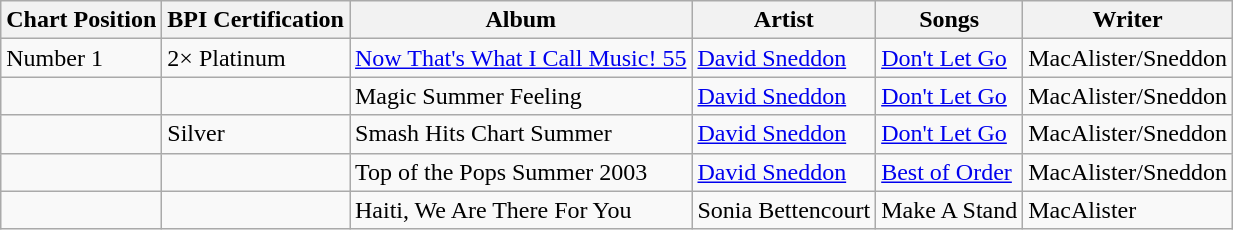<table class="wikitable">
<tr>
<th>Chart Position</th>
<th>BPI Certification</th>
<th>Album</th>
<th>Artist</th>
<th>Songs</th>
<th>Writer</th>
</tr>
<tr>
<td>Number 1</td>
<td>2× Platinum </td>
<td><a href='#'>Now That's What I Call Music! 55</a></td>
<td><a href='#'>David Sneddon</a></td>
<td><a href='#'>Don't Let Go</a></td>
<td>MacAlister/Sneddon</td>
</tr>
<tr>
<td></td>
<td></td>
<td>Magic Summer Feeling </td>
<td><a href='#'>David Sneddon</a></td>
<td><a href='#'>Don't Let Go</a></td>
<td>MacAlister/Sneddon</td>
</tr>
<tr>
<td></td>
<td>Silver </td>
<td>Smash Hits Chart Summer </td>
<td><a href='#'>David Sneddon</a></td>
<td><a href='#'>Don't Let Go</a></td>
<td>MacAlister/Sneddon</td>
</tr>
<tr>
<td></td>
<td></td>
<td>Top of the Pops Summer 2003 </td>
<td><a href='#'>David Sneddon</a></td>
<td><a href='#'>Best of Order</a></td>
<td>MacAlister/Sneddon</td>
</tr>
<tr>
<td></td>
<td></td>
<td>Haiti, We Are There For You</td>
<td>Sonia Bettencourt</td>
<td>Make A Stand</td>
<td>MacAlister</td>
</tr>
</table>
